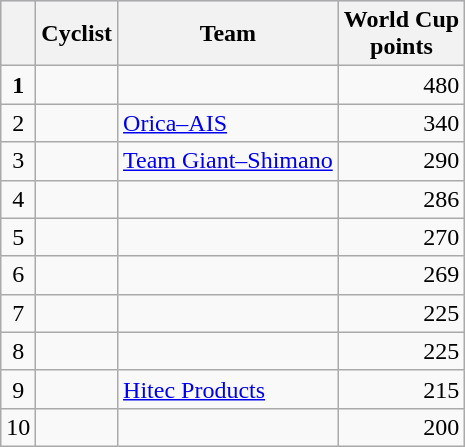<table class="wikitable">
<tr style="background:#ccccff;">
<th></th>
<th>Cyclist</th>
<th>Team</th>
<th>World Cup<br>points</th>
</tr>
<tr>
<td align=center><strong>1</strong></td>
<td> </td>
<td></td>
<td align=right>480</td>
</tr>
<tr>
<td align=center>2</td>
<td></td>
<td><a href='#'>Orica–AIS</a></td>
<td align=right>340</td>
</tr>
<tr>
<td align=center>3</td>
<td></td>
<td><a href='#'>Team Giant–Shimano</a></td>
<td align=right>290</td>
</tr>
<tr>
<td align=center>4</td>
<td></td>
<td></td>
<td align=right>286</td>
</tr>
<tr>
<td align=center>5</td>
<td></td>
<td></td>
<td align=right>270</td>
</tr>
<tr>
<td align=center>6</td>
<td></td>
<td></td>
<td align=right>269</td>
</tr>
<tr>
<td align=center>7</td>
<td></td>
<td></td>
<td align=right>225</td>
</tr>
<tr>
<td align=center>8</td>
<td></td>
<td></td>
<td align=right>225</td>
</tr>
<tr>
<td align=center>9</td>
<td></td>
<td><a href='#'>Hitec Products</a></td>
<td align=right>215</td>
</tr>
<tr>
<td align=center>10</td>
<td></td>
<td></td>
<td align=right>200</td>
</tr>
</table>
